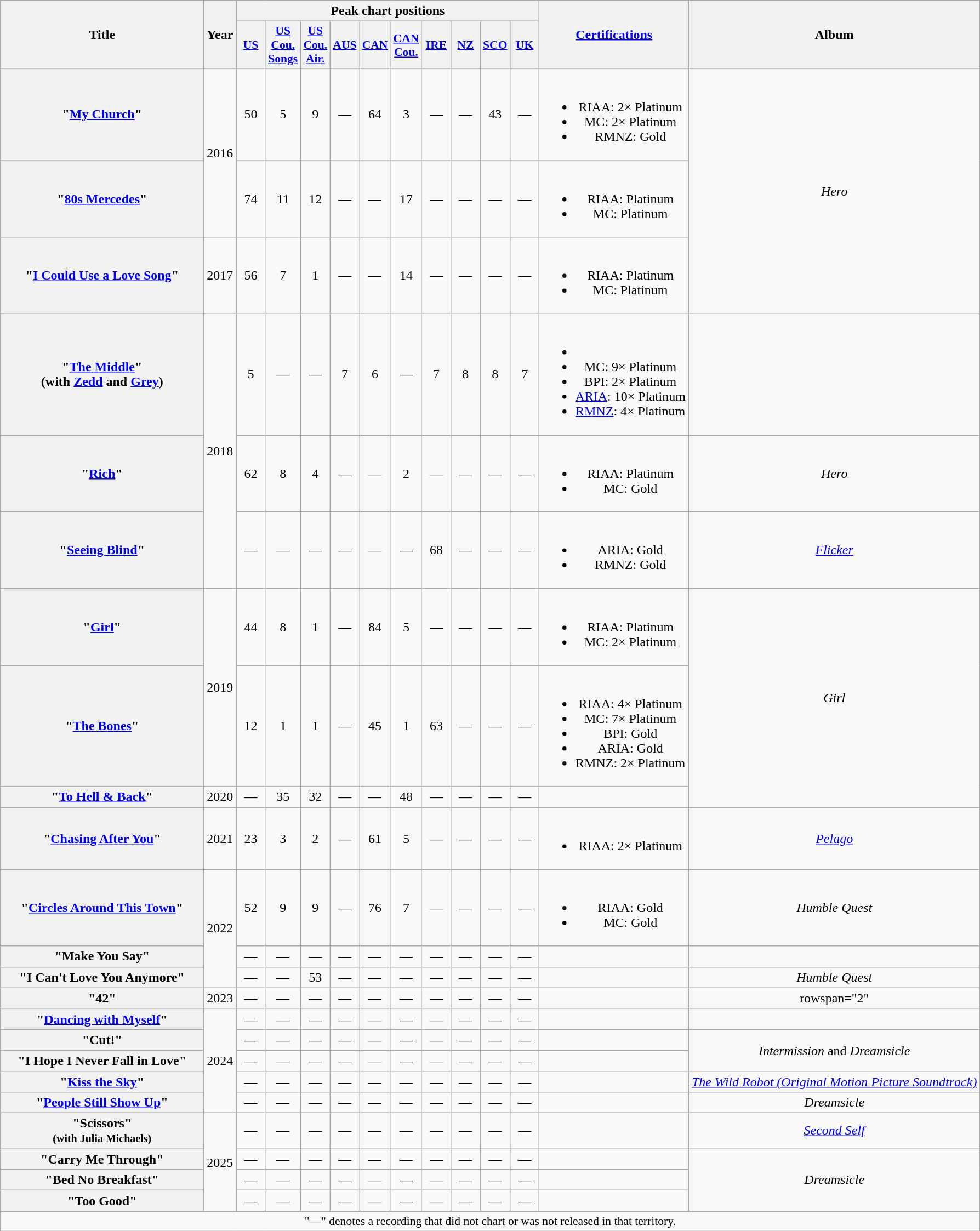<table class="wikitable plainrowheaders" style="text-align:center;" border="1">
<tr>
<th scope="col" rowspan="2" style="width:15em;">Title</th>
<th scope="col" rowspan="2">Year</th>
<th scope="col" colspan="10">Peak chart positions</th>
<th scope="col" rowspan="2"><a href='#'>Certifications</a></th>
<th scope="col" rowspan="2">Album</th>
</tr>
<tr>
<th scope="col" style="width:2em;font-size:90%;"><a href='#'>US</a><br></th>
<th scope="col" style="width:2em;font-size:90%;"><a href='#'>US<br>Cou.<br>Songs</a><br></th>
<th scope="col" style="width:2em;font-size:90%;"><a href='#'>US<br>Cou.<br>Air.</a><br></th>
<th scope="col" style="width:2em;font-size:90%;"><a href='#'>AUS</a><br></th>
<th scope="col" style="width:2em;font-size:90%;"><a href='#'>CAN</a><br></th>
<th scope="col" style="width:2em;font-size:90%;"><a href='#'>CAN<br>Cou.</a><br></th>
<th scope="col" style="width:2em;font-size:90%;"><a href='#'>IRE</a><br></th>
<th scope="col" style="width:2em;font-size:90%;"><a href='#'>NZ</a><br></th>
<th scope="col" style="width:2em;font-size:90%;"><a href='#'>SCO</a><br></th>
<th scope="col" style="width:2em;font-size:90%;"><a href='#'>UK</a><br></th>
</tr>
<tr>
<th scope="row">"<a href='#'>My Church</a>"</th>
<td rowspan="2">2016</td>
<td>50</td>
<td>5</td>
<td>9</td>
<td>—</td>
<td>64</td>
<td>3</td>
<td>—</td>
<td>—</td>
<td>43</td>
<td>—</td>
<td><br><ul><li>RIAA: 2× Platinum</li><li>MC: 2× Platinum</li><li>RMNZ: Gold</li></ul></td>
<td rowspan="3"><em>Hero</em></td>
</tr>
<tr>
<th scope="row">"<a href='#'>80s Mercedes</a>"</th>
<td>74</td>
<td>11</td>
<td>12</td>
<td>—</td>
<td>—</td>
<td>17</td>
<td>—</td>
<td>—</td>
<td>—</td>
<td>—</td>
<td><br><ul><li>RIAA: Platinum</li><li>MC: Platinum</li></ul></td>
</tr>
<tr>
<th scope="row">"<a href='#'>I Could Use a Love Song</a>"</th>
<td>2017</td>
<td>56</td>
<td>7</td>
<td>1</td>
<td>—</td>
<td>—</td>
<td>14</td>
<td>—</td>
<td>—</td>
<td>—</td>
<td>—</td>
<td><br><ul><li>RIAA: Platinum</li><li>MC: Platinum</li></ul></td>
</tr>
<tr>
<th scope="row">"<a href='#'>The Middle</a>"<br><span>(with <a href='#'>Zedd</a> and <a href='#'>Grey</a>)</span></th>
<td rowspan="3">2018</td>
<td>5</td>
<td>—</td>
<td>—</td>
<td>7</td>
<td>6</td>
<td>—</td>
<td>7</td>
<td>8</td>
<td>8</td>
<td>7</td>
<td><br><ul><li></li><li>MC: 9× Platinum</li><li>BPI: 2× Platinum</li><li><a href='#'>ARIA</a>: 10× Platinum</li><li><a href='#'>RMNZ</a>: 4× Platinum</li></ul></td>
<td></td>
</tr>
<tr>
<th scope="row">"<a href='#'>Rich</a>"</th>
<td>62</td>
<td>8</td>
<td>4</td>
<td>—</td>
<td>—</td>
<td>2</td>
<td>—</td>
<td>—</td>
<td>—</td>
<td>—</td>
<td><br><ul><li>RIAA: Platinum</li><li>MC: Gold</li></ul></td>
<td><em>Hero</em></td>
</tr>
<tr>
<th scope="row">"<a href='#'>Seeing Blind</a>"<br></th>
<td>—</td>
<td>—</td>
<td>—</td>
<td>—</td>
<td>—</td>
<td>—</td>
<td>68</td>
<td>—</td>
<td>—</td>
<td>—</td>
<td><br><ul><li>ARIA: Gold</li><li>RMNZ: Gold</li></ul></td>
<td><em><a href='#'>Flicker</a></em></td>
</tr>
<tr>
<th scope="row">"<a href='#'>Girl</a>"</th>
<td rowspan="2">2019</td>
<td>44</td>
<td>8</td>
<td>1</td>
<td>—</td>
<td>84</td>
<td>5</td>
<td>—</td>
<td>—</td>
<td>—</td>
<td>—</td>
<td><br><ul><li>RIAA: Platinum</li><li>MC: 2× Platinum</li></ul></td>
<td rowspan="3"><em>Girl</em></td>
</tr>
<tr>
<th scope="row">"<a href='#'>The Bones</a>"<br></th>
<td>12</td>
<td>1</td>
<td>1</td>
<td>—</td>
<td>45</td>
<td>1</td>
<td>63</td>
<td>—</td>
<td>—</td>
<td>—</td>
<td><br><ul><li>RIAA: 4× Platinum</li><li>MC: 7× Platinum</li><li>BPI: Gold</li><li>ARIA: Gold</li><li>RMNZ: 2× Platinum</li></ul></td>
</tr>
<tr>
<th scope="row">"<a href='#'>To Hell & Back</a>"</th>
<td>2020</td>
<td>—</td>
<td>35</td>
<td>32</td>
<td>—</td>
<td>—</td>
<td>48</td>
<td>—</td>
<td>—</td>
<td>—</td>
<td>—</td>
<td></td>
</tr>
<tr>
<th scope="row">"<a href='#'>Chasing After You</a>"<br></th>
<td>2021</td>
<td>23</td>
<td>3</td>
<td>2</td>
<td>—</td>
<td>61</td>
<td>5</td>
<td>—</td>
<td>—</td>
<td>—</td>
<td>—</td>
<td><br><ul><li>RIAA: 2× Platinum</li></ul></td>
<td><em><a href='#'>Pelago</a></em></td>
</tr>
<tr>
<th scope="row">"<a href='#'>Circles Around This Town</a>"</th>
<td rowspan="3">2022</td>
<td>52</td>
<td>9</td>
<td>9</td>
<td>—</td>
<td>76</td>
<td>7</td>
<td>—</td>
<td>—</td>
<td>—</td>
<td>—</td>
<td><br><ul><li>RIAA: Gold</li><li>MC: Gold</li></ul></td>
<td><em>Humble Quest</em></td>
</tr>
<tr>
<th scope="row">"Make You Say"<br></th>
<td>—</td>
<td>—</td>
<td>—</td>
<td>—</td>
<td>—</td>
<td>—</td>
<td>—</td>
<td>—</td>
<td>—</td>
<td>—</td>
<td></td>
<td></td>
</tr>
<tr>
<th scope="row">"I Can't Love You Anymore"</th>
<td>—</td>
<td>—</td>
<td>53</td>
<td>—</td>
<td>—</td>
<td>—</td>
<td>—</td>
<td>—</td>
<td>—</td>
<td>—</td>
<td></td>
<td><em>Humble Quest</em></td>
</tr>
<tr>
<th scope="row">"42"<br></th>
<td>2023</td>
<td>—</td>
<td>—</td>
<td>—</td>
<td>—</td>
<td>—</td>
<td>—</td>
<td>—</td>
<td>—</td>
<td>—</td>
<td>—</td>
<td></td>
<td>rowspan="2" </td>
</tr>
<tr>
<th scope="row">"<a href='#'>Dancing with Myself</a>"</th>
<td rowspan="5">2024</td>
<td>—</td>
<td>—</td>
<td>—</td>
<td>—</td>
<td>—</td>
<td>—</td>
<td>—</td>
<td>—</td>
<td>—</td>
<td>—</td>
<td></td>
</tr>
<tr>
<th scope="row">"Cut!"<br></th>
<td>—</td>
<td>—</td>
<td>—</td>
<td>—</td>
<td>—</td>
<td>—</td>
<td>—</td>
<td>—</td>
<td>—</td>
<td>—</td>
<td></td>
<td rowspan="2"><em>Intermission</em> and <em>Dreamsicle</em></td>
</tr>
<tr>
<th scope="row">"I Hope I Never Fall in Love"</th>
<td>—</td>
<td>—</td>
<td>—</td>
<td>—</td>
<td>—</td>
<td>—</td>
<td>—</td>
<td>—</td>
<td>—</td>
<td>—</td>
<td></td>
</tr>
<tr>
<th scope="row">"<a href='#'>Kiss the Sky</a>"</th>
<td>—</td>
<td>—</td>
<td>—</td>
<td>—</td>
<td>—</td>
<td>—</td>
<td>—</td>
<td>—</td>
<td>—</td>
<td>—</td>
<td></td>
<td><em><a href='#'>The Wild Robot (Original Motion Picture Soundtrack)</a></em></td>
</tr>
<tr>
<th scope="row">"<a href='#'>People Still Show Up</a>"</th>
<td>—</td>
<td>—</td>
<td>—</td>
<td>—</td>
<td>—</td>
<td>—</td>
<td>—</td>
<td>—</td>
<td>—</td>
<td>—</td>
<td></td>
<td><em>Dreamsicle</em></td>
</tr>
<tr>
<th scope="row">"Scissors"<br><small>(with Julia Michaels)</small></th>
<td rowspan="4">2025</td>
<td>—</td>
<td>—</td>
<td>—</td>
<td>—</td>
<td>—</td>
<td>—</td>
<td>—</td>
<td>—</td>
<td>—</td>
<td>—</td>
<td></td>
<td><em><a href='#'>Second Self</a></em></td>
</tr>
<tr>
<th scope="row">"Carry Me Through"</th>
<td>—</td>
<td>—</td>
<td>—</td>
<td>—</td>
<td>—</td>
<td>—</td>
<td>—</td>
<td>—</td>
<td>—</td>
<td>—</td>
<td></td>
<td rowspan="3"><em>Dreamsicle</em></td>
</tr>
<tr>
<th scope="row">"Bed No Breakfast"</th>
<td>—</td>
<td>—</td>
<td>—</td>
<td>—</td>
<td>—</td>
<td>—</td>
<td>—</td>
<td>—</td>
<td>—</td>
<td>—</td>
<td></td>
</tr>
<tr>
<th scope="row">"Too Good"</th>
<td>—</td>
<td>—</td>
<td>—</td>
<td>—</td>
<td>—</td>
<td>—</td>
<td>—</td>
<td>—</td>
<td>—</td>
<td>—</td>
<td></td>
</tr>
<tr>
<td colspan="14" style="font-size:90%">"—" denotes a recording that did not chart or was not released in that territory.</td>
</tr>
</table>
